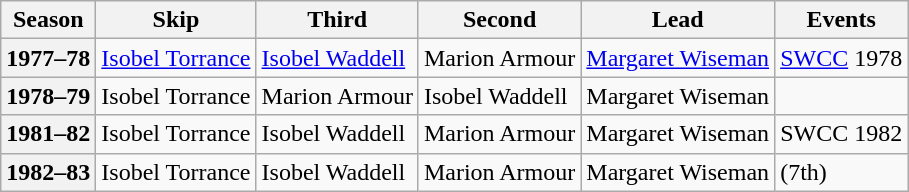<table class="wikitable">
<tr>
<th scope="col">Season</th>
<th scope="col">Skip</th>
<th scope="col">Third</th>
<th scope="col">Second</th>
<th scope="col">Lead</th>
<th scope="col">Events</th>
</tr>
<tr>
<th scope="row">1977–78</th>
<td><a href='#'>Isobel Torrance</a></td>
<td><a href='#'>Isobel Waddell</a></td>
<td>Marion Armour</td>
<td><a href='#'>Margaret Wiseman</a></td>
<td><a href='#'>SWCC</a> 1978 </td>
</tr>
<tr>
<th scope="row">1978–79</th>
<td>Isobel Torrance</td>
<td>Marion Armour</td>
<td>Isobel Waddell</td>
<td>Margaret Wiseman</td>
<td> </td>
</tr>
<tr>
<th scope="row">1981–82</th>
<td>Isobel Torrance</td>
<td>Isobel Waddell</td>
<td>Marion Armour</td>
<td>Margaret Wiseman</td>
<td>SWCC 1982 <br> </td>
</tr>
<tr>
<th scope="row">1982–83</th>
<td>Isobel Torrance</td>
<td>Isobel Waddell</td>
<td>Marion Armour</td>
<td>Margaret Wiseman</td>
<td> (7th)</td>
</tr>
</table>
